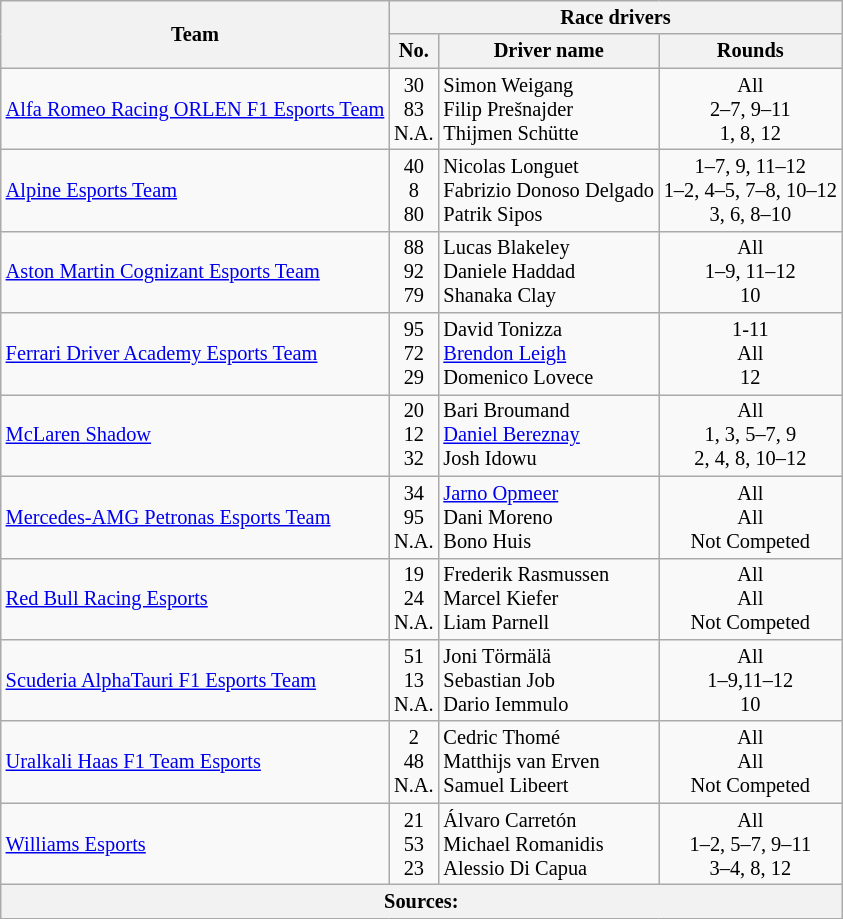<table class="wikitable sortable" style="font-size: 85%">
<tr>
<th scope="col" rowspan="2">Team</th>
<th colspan="3" scope="col" class="unsortable">Race drivers</th>
</tr>
<tr>
<th scope="col" class="unsortable" style="text-align:center;">No.</th>
<th scope="col" class="unsortable" style="text-align:center;">Driver name</th>
<th scope="col" class="unsortable" style="text-align:center;">Rounds</th>
</tr>
<tr>
<td> <a href='#'>Alfa Romeo Racing ORLEN F1 Esports Team</a></td>
<td style="text-align:center">30<br>83<br>N.A.</td>
<td> Simon Weigang<br> Filip Prešnajder<br> Thijmen Schütte</td>
<td style="text-align:center">All<br>2–7, 9–11<br>1, 8, 12</td>
</tr>
<tr>
<td> <a href='#'>Alpine Esports Team</a></td>
<td style="text-align:center">40<br>8<br>80</td>
<td> Nicolas Longuet<br> Fabrizio Donoso Delgado<br> Patrik Sipos</td>
<td style="text-align:center">1–7, 9, 11–12<br>1–2, 4–5, 7–8, 10–12<br>3, 6, 8–10</td>
</tr>
<tr>
<td> <a href='#'>Aston Martin Cognizant Esports Team</a></td>
<td style="text-align:center">88<br>92<br>79</td>
<td> Lucas Blakeley<br> Daniele Haddad<br> Shanaka Clay</td>
<td style="text-align:center">All<br>1–9, 11–12<br>10</td>
</tr>
<tr>
<td> <a href='#'>Ferrari Driver Academy Esports Team</a></td>
<td style="text-align:center">95<br>72<br>29</td>
<td> David Tonizza<br> <a href='#'>Brendon Leigh</a><br> Domenico Lovece</td>
<td style="text-align:center">1-11<br>All<br>12</td>
</tr>
<tr>
<td> <a href='#'>McLaren Shadow</a></td>
<td style="text-align:center">20<br>12<br>32</td>
<td> Bari Broumand<br> <a href='#'>Daniel Bereznay</a><br> Josh Idowu</td>
<td style="text-align:center">All<br>1, 3, 5–7, 9<br>2, 4, 8, 10–12</td>
</tr>
<tr>
<td> <a href='#'>Mercedes-AMG Petronas Esports Team</a></td>
<td style="text-align:center">34<br>95<br>N.A.</td>
<td> <a href='#'>Jarno Opmeer</a><br> Dani Moreno<br> Bono Huis</td>
<td style="text-align:center">All<br>All<br>Not Competed</td>
</tr>
<tr>
<td> <a href='#'>Red Bull Racing Esports</a></td>
<td style="text-align:center">19<br>24<br>N.A.</td>
<td> Frederik Rasmussen<br> Marcel Kiefer<br> Liam Parnell</td>
<td style="text-align:center">All<br>All<br>Not Competed</td>
</tr>
<tr>
<td> <a href='#'>Scuderia AlphaTauri F1 Esports Team</a></td>
<td style="text-align:center">51<br>13<br>N.A.</td>
<td> Joni Törmälä<br> Sebastian Job<br> Dario Iemmulo</td>
<td style="text-align:center">All<br>1–9,11–12<br>10</td>
</tr>
<tr>
<td> <a href='#'>Uralkali Haas F1 Team Esports</a></td>
<td style="text-align:center">2<br>48<br>N.A.</td>
<td> Cedric Thomé<br> Matthijs van Erven<br> Samuel Libeert</td>
<td style="text-align:center">All<br>All<br>Not Competed</td>
</tr>
<tr>
<td> <a href='#'>Williams Esports</a></td>
<td style="text-align:center">21<br>53<br>23</td>
<td> Álvaro Carretón<br> Michael Romanidis<br> Alessio Di Capua</td>
<td style="text-align:center">All<br>1–2, 5–7, 9–11<br>3–4, 8, 12</td>
</tr>
<tr>
<th colspan="4" style="text-align:center"><strong>Sources</strong>:</th>
</tr>
</table>
